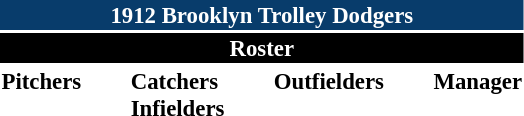<table class="toccolours" style="font-size: 95%;">
<tr>
<th colspan="10" style="background-color: #083c6b; color: white; text-align: center;">1912 Brooklyn Trolley Dodgers</th>
</tr>
<tr>
<td colspan="10" style="background-color: black; color: white; text-align: center;"><strong>Roster</strong></td>
</tr>
<tr>
<td valign="top"><strong>Pitchers</strong><br>










</td>
<td width="25px"></td>
<td valign="top"><strong>Catchers</strong><br>



<strong>Infielders</strong>








</td>
<td width="25px"></td>
<td valign="top"><strong>Outfielders</strong><br>



</td>
<td width="25px"></td>
<td valign="top"><strong>Manager</strong><br></td>
</tr>
</table>
